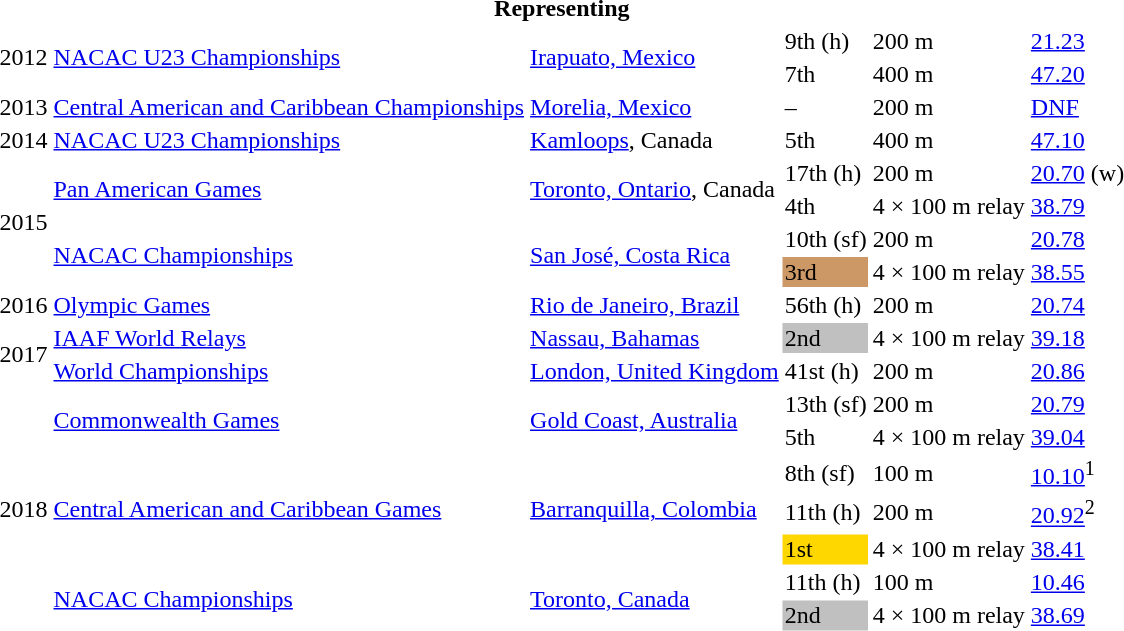<table>
<tr>
<th colspan="6">Representing </th>
</tr>
<tr>
<td rowspan=2>2012</td>
<td rowspan=2><a href='#'>NACAC U23 Championships</a></td>
<td rowspan=2><a href='#'>Irapuato, Mexico</a></td>
<td>9th (h)</td>
<td>200 m</td>
<td><a href='#'>21.23</a></td>
</tr>
<tr>
<td>7th</td>
<td>400 m</td>
<td><a href='#'>47.20</a></td>
</tr>
<tr>
<td>2013</td>
<td><a href='#'>Central American and Caribbean Championships</a></td>
<td><a href='#'>Morelia, Mexico</a></td>
<td>–</td>
<td>200 m</td>
<td><a href='#'>DNF</a></td>
</tr>
<tr>
<td>2014</td>
<td><a href='#'>NACAC U23 Championships</a></td>
<td><a href='#'>Kamloops</a>, Canada</td>
<td>5th</td>
<td>400 m</td>
<td><a href='#'>47.10</a></td>
</tr>
<tr>
<td rowspan=4>2015</td>
<td rowspan=2><a href='#'>Pan American Games</a></td>
<td rowspan=2><a href='#'>Toronto, Ontario</a>, Canada</td>
<td>17th (h)</td>
<td>200 m</td>
<td><a href='#'>20.70</a> (w)</td>
</tr>
<tr>
<td>4th</td>
<td>4 × 100 m relay</td>
<td><a href='#'>38.79</a></td>
</tr>
<tr>
<td rowspan=2><a href='#'>NACAC Championships</a></td>
<td rowspan=2><a href='#'>San José, Costa Rica</a></td>
<td>10th (sf)</td>
<td>200 m</td>
<td><a href='#'>20.78</a></td>
</tr>
<tr>
<td bgcolor=cc9966>3rd</td>
<td>4 × 100 m relay</td>
<td><a href='#'>38.55</a></td>
</tr>
<tr>
<td>2016</td>
<td><a href='#'>Olympic Games</a></td>
<td><a href='#'>Rio de Janeiro, Brazil</a></td>
<td>56th (h)</td>
<td>200 m</td>
<td><a href='#'>20.74</a></td>
</tr>
<tr>
<td rowspan=2>2017</td>
<td><a href='#'>IAAF World Relays</a></td>
<td><a href='#'>Nassau, Bahamas</a></td>
<td bgcolor=silver>2nd</td>
<td>4 × 100 m relay</td>
<td><a href='#'>39.18</a></td>
</tr>
<tr>
<td><a href='#'>World Championships</a></td>
<td><a href='#'>London, United Kingdom</a></td>
<td>41st (h)</td>
<td>200 m</td>
<td><a href='#'>20.86</a></td>
</tr>
<tr>
<td rowspan=7>2018</td>
<td rowspan=2><a href='#'>Commonwealth Games</a></td>
<td rowspan=2><a href='#'>Gold Coast, Australia</a></td>
<td>13th (sf)</td>
<td>200 m</td>
<td><a href='#'>20.79</a></td>
</tr>
<tr>
<td>5th</td>
<td>4 × 100 m relay</td>
<td><a href='#'>39.04</a></td>
</tr>
<tr>
<td rowspan=3><a href='#'>Central American and Caribbean Games</a></td>
<td rowspan=3><a href='#'>Barranquilla, Colombia</a></td>
<td>8th (sf)</td>
<td>100 m</td>
<td><a href='#'>10.10</a><sup>1</sup></td>
</tr>
<tr>
<td>11th (h)</td>
<td>200 m</td>
<td><a href='#'>20.92</a><sup>2</sup></td>
</tr>
<tr>
<td bgcolor=gold>1st</td>
<td>4 × 100 m relay</td>
<td><a href='#'>38.41</a></td>
</tr>
<tr>
<td rowspan=2><a href='#'>NACAC Championships</a></td>
<td rowspan=2><a href='#'>Toronto, Canada</a></td>
<td>11th (h)</td>
<td>100 m</td>
<td><a href='#'>10.46</a></td>
</tr>
<tr>
<td bgcolor=silver>2nd</td>
<td>4 × 100 m relay</td>
<td><a href='#'>38.69</a></td>
</tr>
</table>
